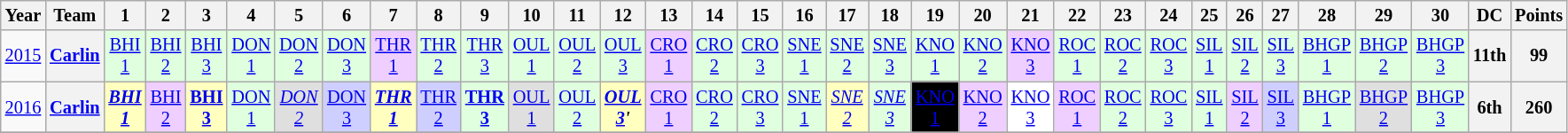<table class="wikitable" style="text-align:center; font-size:85%">
<tr>
<th>Year</th>
<th>Team</th>
<th>1</th>
<th>2</th>
<th>3</th>
<th>4</th>
<th>5</th>
<th>6</th>
<th>7</th>
<th>8</th>
<th>9</th>
<th>10</th>
<th>11</th>
<th>12</th>
<th>13</th>
<th>14</th>
<th>15</th>
<th>16</th>
<th>17</th>
<th>18</th>
<th>19</th>
<th>20</th>
<th>21</th>
<th>22</th>
<th>23</th>
<th>24</th>
<th>25</th>
<th>26</th>
<th>27</th>
<th>28</th>
<th>29</th>
<th>30</th>
<th>DC</th>
<th>Points</th>
</tr>
<tr>
<td><a href='#'>2015</a></td>
<th><a href='#'>Carlin</a></th>
<td style="background:#DFFFDF;"><a href='#'>BHI<br>1</a><br></td>
<td style="background:#DFFFDF;"><a href='#'>BHI<br>2</a><br></td>
<td style="background:#DFFFDF;"><a href='#'>BHI<br>3</a><br></td>
<td style="background:#DFFFDF;"><a href='#'>DON<br>1</a><br></td>
<td style="background:#DFFFDF;"><a href='#'>DON<br>2</a><br></td>
<td style="background:#DFFFDF;"><a href='#'>DON<br>3</a><br></td>
<td style="background:#EFCFFF;"><a href='#'>THR<br>1</a><br></td>
<td style="background:#DFFFDF;"><a href='#'>THR<br>2</a><br></td>
<td style="background:#DFFFDF;"><a href='#'>THR<br>3</a><br></td>
<td style="background:#DFFFDF;"><a href='#'>OUL<br>1</a><br></td>
<td style="background:#DFFFDF;"><a href='#'>OUL<br>2</a><br></td>
<td style="background:#DFFFDF;"><a href='#'>OUL<br>3</a><br></td>
<td style="background:#EFCFFF;"><a href='#'>CRO<br>1</a><br></td>
<td style="background:#DFFFDF;"><a href='#'>CRO<br>2</a><br></td>
<td style="background:#DFFFDF;"><a href='#'>CRO<br>3</a><br></td>
<td style="background:#DFFFDF;"><a href='#'>SNE<br>1</a><br></td>
<td style="background:#DFFFDF;"><a href='#'>SNE<br>2</a><br></td>
<td style="background:#DFFFDF;"><a href='#'>SNE<br>3</a><br></td>
<td style="background:#DFFFDF;"><a href='#'>KNO<br>1</a><br></td>
<td style="background:#DFFFDF;"><a href='#'>KNO<br>2</a><br></td>
<td style="background:#EFCFFF;"><a href='#'>KNO<br>3</a><br></td>
<td style="background:#DFFFDF;"><a href='#'>ROC<br>1</a><br></td>
<td style="background:#DFFFDF;"><a href='#'>ROC<br>2</a><br></td>
<td style="background:#DFFFDF;"><a href='#'>ROC<br>3</a><br></td>
<td style="background:#DFFFDF;"><a href='#'>SIL<br>1</a><br></td>
<td style="background:#DFFFDF;"><a href='#'>SIL<br>2</a><br></td>
<td style="background:#DFFFDF;"><a href='#'>SIL<br>3</a><br></td>
<td style="background:#DFFFDF;"><a href='#'>BHGP<br>1</a><br></td>
<td style="background:#DFFFDF;"><a href='#'>BHGP<br>2</a><br></td>
<td style="background:#DFFFDF;"><a href='#'>BHGP<br>3</a><br></td>
<th>11th</th>
<th>99</th>
</tr>
<tr>
<td><a href='#'>2016</a></td>
<th><a href='#'>Carlin</a></th>
<td style="background:#ffffbf"><strong><em><a href='#'>BHI<br>1</a></em></strong><br></td>
<td style="background:#efcfff"><a href='#'>BHI<br>2</a><br></td>
<td style="background:#ffffbf"><strong><a href='#'>BHI<br>3</a></strong><br></td>
<td style="background:#dfffdf"><a href='#'>DON<br>1</a><br></td>
<td style="background:#dfdfdf"><em><a href='#'>DON<br>2</a></em><br></td>
<td style="background:#cfcfff"><a href='#'>DON<br>3</a><br></td>
<td style="background:#ffffbf"><strong><em><a href='#'>THR<br>1</a></em></strong><br></td>
<td style="background:#cfcfff"><a href='#'>THR<br>2</a><br></td>
<td style="background:#dfffdf"><strong><a href='#'>THR<br>3</a></strong><br></td>
<td style="background:#dfdfdf"><a href='#'>OUL<br>1</a><br></td>
<td style="background:#dfffdf"><a href='#'>OUL<br>2</a><br></td>
<td style="background:#ffffbf"><strong><em><a href='#'>OUL<br>3</a><strong>'<br></td>
<td style="background:#efcfff"><a href='#'>CRO<br>1</a><br></td>
<td style="background:#dfffdf"><a href='#'>CRO<br>2</a><br></td>
<td style="background:#dfffdf"><a href='#'>CRO<br>3</a><br></td>
<td style="background:#dfffdf"><a href='#'>SNE<br>1</a><br></td>
<td style="background:#ffffbf"><em><a href='#'>SNE<br>2</a></em><br></td>
<td style="background:#dfffdf"><em><a href='#'>SNE<br>3</a></em><br></td>
<td style="background:#000000; color:#ffffff"></strong><a href='#'>KNO<br>1</a><strong><br></td>
<td style="background:#efcfff"><a href='#'>KNO<br>2</a><br></td>
<td style="background:#ffffff"><a href='#'>KNO<br>3</a><br></td>
<td style="background:#efcfff"><a href='#'>ROC<br>1</a><br></td>
<td style="background:#dfffdf"><a href='#'>ROC<br>2</a><br></td>
<td style="background:#dfffdf"><a href='#'>ROC<br>3</a><br></td>
<td style="background:#dfffdf"><a href='#'>SIL<br>1</a><br></td>
<td style="background:#efcfff"><a href='#'>SIL<br>2</a><br></td>
<td style="background:#cfcfff"><a href='#'>SIL<br>3</a><br></td>
<td style="background:#dfffdf"><a href='#'>BHGP<br>1</a><br></td>
<td style="background:#dfdfdf"><a href='#'>BHGP<br>2</a><br></td>
<td style="background:#dfffdf"><a href='#'>BHGP<br>3</a><br></td>
<th>6th</th>
<th>260</th>
</tr>
<tr>
</tr>
</table>
